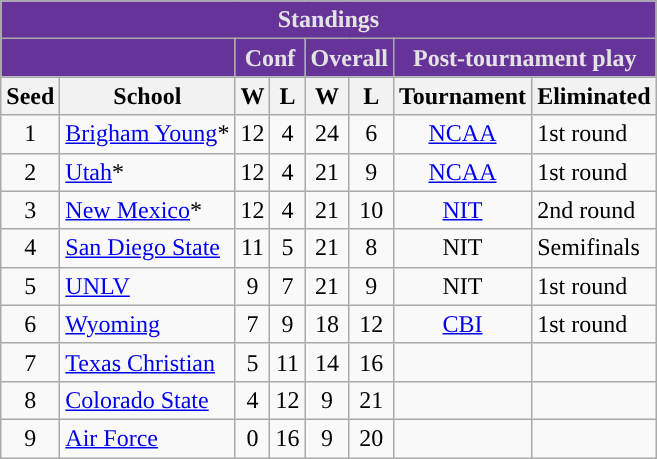<table class="wikitable" style="text-align:center">
<tr bgcolor=#663399>
<td colspan=8 style="color:#e3e3e3;"><strong>Standings</strong></td>
</tr>
<tr bgcolor=#663399>
<td colspan=2> </td>
<td colspan=2 style="color:#e3e3e3;"><strong>Conf</strong></td>
<td colspan=2 style="color:#e3e3e3;"><strong>Overall</strong></td>
<td colspan=2 style="color:#e3e3e3;"><strong>Post-tournament play</strong></td>
</tr>
<tr>
<th>Seed</th>
<th>School</th>
<th>W</th>
<th>L</th>
<th>W</th>
<th>L</th>
<th>Tournament</th>
<th>Eliminated</th>
</tr>
<tr>
<td>1</td>
<td align=left><a href='#'>Brigham Young</a>*</td>
<td>12</td>
<td>4</td>
<td>24</td>
<td>6</td>
<td><a href='#'>NCAA</a></td>
<td align=left>1st round</td>
</tr>
<tr>
<td>2</td>
<td align=left><a href='#'>Utah</a>*</td>
<td>12</td>
<td>4</td>
<td>21</td>
<td>9</td>
<td><a href='#'>NCAA</a></td>
<td align=left>1st round</td>
</tr>
<tr>
<td>3</td>
<td align=left><a href='#'>New Mexico</a>*</td>
<td>12</td>
<td>4</td>
<td>21</td>
<td>10</td>
<td><a href='#'>NIT</a></td>
<td align=left>2nd round</td>
</tr>
<tr>
<td>4</td>
<td align=left><a href='#'>San Diego State</a></td>
<td>11</td>
<td>5</td>
<td>21</td>
<td>8</td>
<td>NIT</td>
<td align=left>Semifinals</td>
</tr>
<tr>
<td>5</td>
<td align=left><a href='#'>UNLV</a></td>
<td>9</td>
<td>7</td>
<td>21</td>
<td>9</td>
<td>NIT</td>
<td align=left>1st round</td>
</tr>
<tr>
<td>6</td>
<td align=left><a href='#'>Wyoming</a></td>
<td>7</td>
<td>9</td>
<td>18</td>
<td>12</td>
<td><a href='#'>CBI</a></td>
<td align=left>1st round</td>
</tr>
<tr>
<td>7</td>
<td align=left><a href='#'>Texas Christian</a></td>
<td>5</td>
<td>11</td>
<td>14</td>
<td>16</td>
<td></td>
<td></td>
</tr>
<tr>
<td>8</td>
<td align=left><a href='#'>Colorado State</a></td>
<td>4</td>
<td>12</td>
<td>9</td>
<td>21</td>
<td></td>
<td></td>
</tr>
<tr>
<td>9</td>
<td align=left><a href='#'>Air Force</a></td>
<td>0</td>
<td>16</td>
<td>9</td>
<td>20</td>
<td></td>
<td></td>
</tr>
</table>
